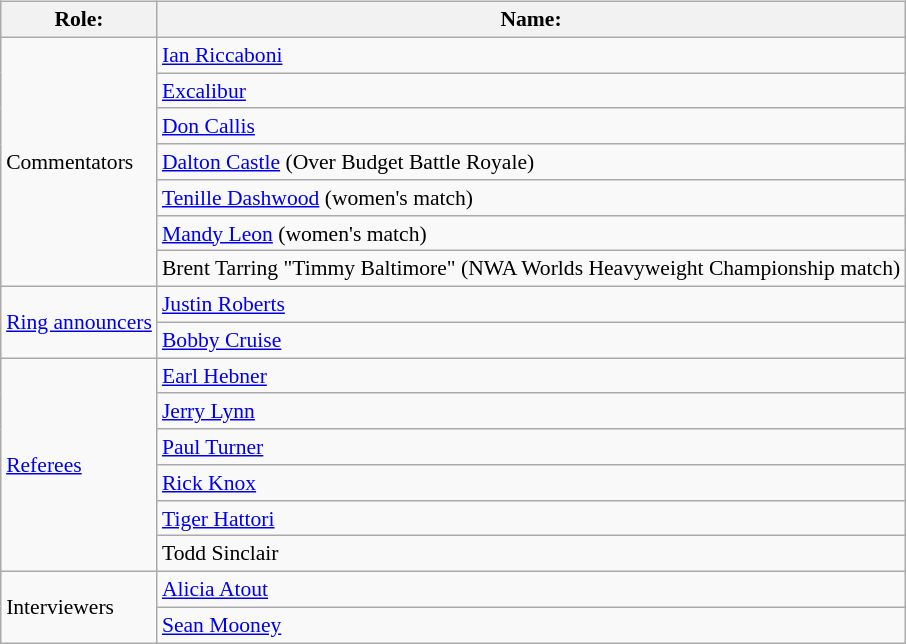<table class=wikitable style="font-size:90%; margin: 0.5em 0 0.5em 1em; float: right; clear: right;">
<tr>
<th>Role:</th>
<th>Name:</th>
</tr>
<tr>
<td rowspan=7>Commentators</td>
<td><a href='#'>Ian Riccaboni</a></td>
</tr>
<tr>
<td><a href='#'>Excalibur</a></td>
</tr>
<tr>
<td><a href='#'>Don Callis</a></td>
</tr>
<tr>
<td><a href='#'>Dalton Castle</a> (Over Budget Battle Royale)</td>
</tr>
<tr>
<td><a href='#'>Tenille Dashwood</a> (women's match)</td>
</tr>
<tr>
<td><a href='#'>Mandy Leon</a> (women's match)</td>
</tr>
<tr>
<td>Brent Tarring "Timmy Baltimore" (NWA Worlds Heavyweight Championship match)</td>
</tr>
<tr>
<td rowspan=2><a href='#'>Ring announcers</a></td>
<td><a href='#'>Justin Roberts</a></td>
</tr>
<tr>
<td><a href='#'>Bobby Cruise</a></td>
</tr>
<tr>
<td rowspan=6><a href='#'>Referees</a></td>
<td><a href='#'>Earl Hebner</a></td>
</tr>
<tr>
<td><a href='#'>Jerry Lynn</a></td>
</tr>
<tr>
<td><a href='#'>Paul Turner</a></td>
</tr>
<tr>
<td><a href='#'>Rick Knox</a></td>
</tr>
<tr>
<td><a href='#'>Tiger Hattori</a></td>
</tr>
<tr>
<td>Todd Sinclair</td>
</tr>
<tr>
<td rowspan=2>Interviewers</td>
<td><a href='#'>Alicia Atout</a></td>
</tr>
<tr>
<td><a href='#'>Sean Mooney</a></td>
</tr>
</table>
